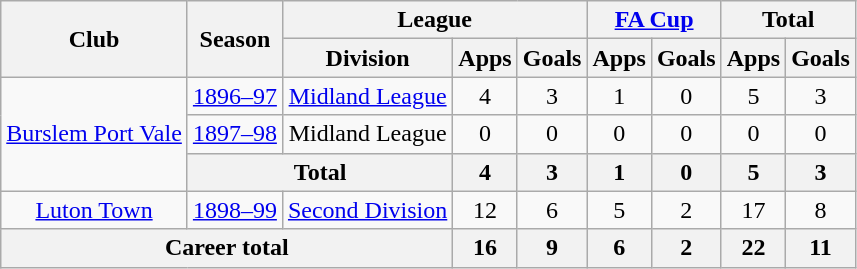<table class="wikitable" style="text-align:center">
<tr>
<th rowspan="2">Club</th>
<th rowspan="2">Season</th>
<th colspan="3">League</th>
<th colspan="2"><a href='#'>FA Cup</a></th>
<th colspan="2">Total</th>
</tr>
<tr>
<th>Division</th>
<th>Apps</th>
<th>Goals</th>
<th>Apps</th>
<th>Goals</th>
<th>Apps</th>
<th>Goals</th>
</tr>
<tr>
<td rowspan="3"><a href='#'>Burslem Port Vale</a></td>
<td><a href='#'>1896–97</a></td>
<td><a href='#'>Midland League</a></td>
<td>4</td>
<td>3</td>
<td>1</td>
<td>0</td>
<td>5</td>
<td>3</td>
</tr>
<tr>
<td><a href='#'>1897–98</a></td>
<td>Midland League</td>
<td>0</td>
<td>0</td>
<td>0</td>
<td>0</td>
<td>0</td>
<td>0</td>
</tr>
<tr>
<th colspan="2">Total</th>
<th>4</th>
<th>3</th>
<th>1</th>
<th>0</th>
<th>5</th>
<th>3</th>
</tr>
<tr>
<td><a href='#'>Luton Town</a></td>
<td><a href='#'>1898–99</a></td>
<td><a href='#'>Second Division</a></td>
<td>12</td>
<td>6</td>
<td>5</td>
<td>2</td>
<td>17</td>
<td>8</td>
</tr>
<tr>
<th colspan="3">Career total</th>
<th>16</th>
<th>9</th>
<th>6</th>
<th>2</th>
<th>22</th>
<th>11</th>
</tr>
</table>
